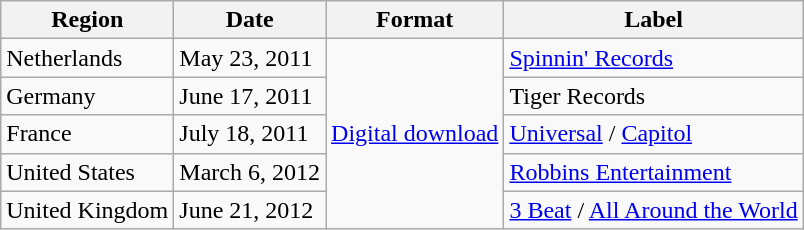<table class=wikitable>
<tr>
<th scope="col">Region</th>
<th scope="col">Date</th>
<th scope="col">Format</th>
<th scope="col">Label</th>
</tr>
<tr>
<td>Netherlands</td>
<td>May 23, 2011</td>
<td rowspan="5"><a href='#'>Digital download</a></td>
<td><a href='#'>Spinnin' Records</a></td>
</tr>
<tr>
<td>Germany</td>
<td>June 17, 2011</td>
<td>Tiger Records</td>
</tr>
<tr>
<td>France</td>
<td>July 18, 2011</td>
<td><a href='#'>Universal</a> / <a href='#'>Capitol</a></td>
</tr>
<tr>
<td>United States</td>
<td>March 6, 2012</td>
<td><a href='#'>Robbins Entertainment</a></td>
</tr>
<tr>
<td>United Kingdom</td>
<td>June 21, 2012</td>
<td><a href='#'>3 Beat</a> / <a href='#'>All Around the World</a></td>
</tr>
</table>
